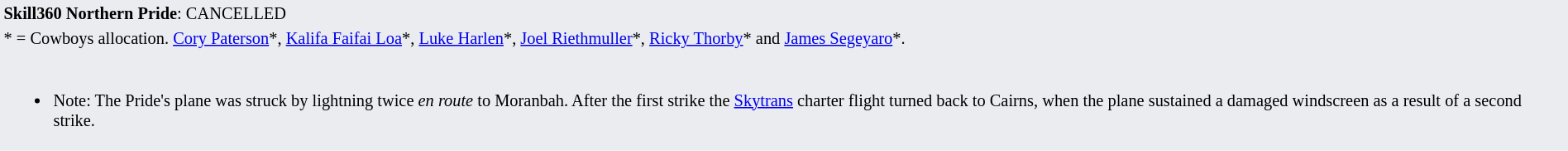<table style="background:#eaecf0; font-size:85%; width:100%;">
<tr>
<td><strong>Skill360 Northern Pride</strong>: CANCELLED</td>
</tr>
<tr>
<td>* = Cowboys allocation. <a href='#'>Cory Paterson</a>*, <a href='#'>Kalifa Faifai Loa</a>*, <a href='#'>Luke Harlen</a>*, <a href='#'>Joel Riethmuller</a>*, <a href='#'>Ricky Thorby</a>* and <a href='#'>James Segeyaro</a>*.</td>
</tr>
<tr>
<td><br><ul><li>Note: The Pride's plane was struck by lightning twice <em>en route</em> to Moranbah. After the first strike the <a href='#'>Skytrans</a> charter flight turned back to Cairns, when the plane sustained a damaged windscreen as a result of a second strike.</li></ul></td>
</tr>
</table>
